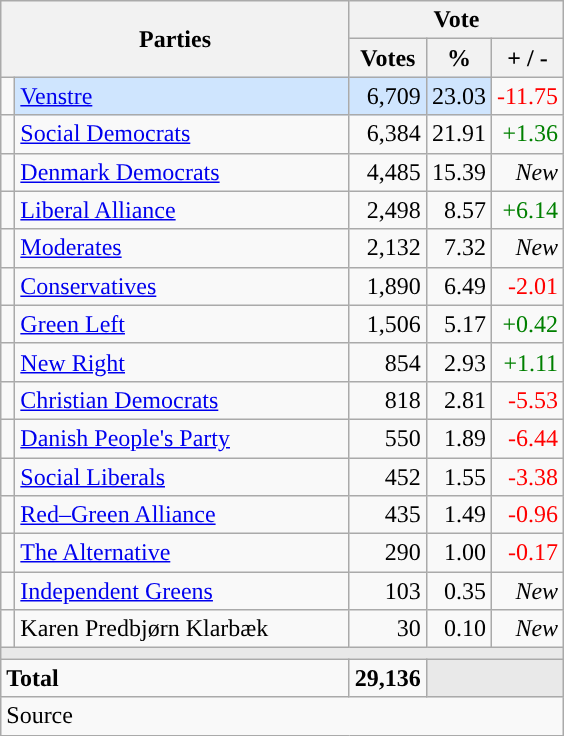<table class="wikitable" style="text-align:right;">
<tr>
<th style="text-align:centre;" rowspan="2" colspan="2" width="225">Parties</th>
<th colspan="3">Vote</th>
</tr>
<tr>
<th width="15">Votes</th>
<th width="15">%</th>
<th width="15">+ / -</th>
</tr>
<tr>
<td width="2" style="color:inherit;background:"></td>
<td bgcolor=#cfe5fe  align="left"><a href='#'>Venstre</a></td>
<td bgcolor=#cfe5fe>6,709</td>
<td bgcolor=#cfe5fe>23.03</td>
<td style=color:red;>-11.75</td>
</tr>
<tr>
<td width="2" style="color:inherit;background:"></td>
<td align="left"><a href='#'>Social Democrats</a></td>
<td>6,384</td>
<td>21.91</td>
<td style=color:green;>+1.36</td>
</tr>
<tr>
<td width="2" style="color:inherit;background:"></td>
<td align="left"><a href='#'>Denmark Democrats</a></td>
<td>4,485</td>
<td>15.39</td>
<td><em>New</em></td>
</tr>
<tr>
<td width="2" style="color:inherit;background:"></td>
<td align="left"><a href='#'>Liberal Alliance</a></td>
<td>2,498</td>
<td>8.57</td>
<td style=color:green;>+6.14</td>
</tr>
<tr>
<td width="2" style="color:inherit;background:"></td>
<td align="left"><a href='#'>Moderates</a></td>
<td>2,132</td>
<td>7.32</td>
<td><em>New</em></td>
</tr>
<tr>
<td width="2" style="color:inherit;background:"></td>
<td align="left"><a href='#'>Conservatives</a></td>
<td>1,890</td>
<td>6.49</td>
<td style=color:red;>-2.01</td>
</tr>
<tr>
<td width="2" style="color:inherit;background:"></td>
<td align="left"><a href='#'>Green Left</a></td>
<td>1,506</td>
<td>5.17</td>
<td style=color:green;>+0.42</td>
</tr>
<tr>
<td width="2" style="color:inherit;background:"></td>
<td align="left"><a href='#'>New Right</a></td>
<td>854</td>
<td>2.93</td>
<td style=color:green;>+1.11</td>
</tr>
<tr>
<td width="2" style="color:inherit;background:"></td>
<td align="left"><a href='#'>Christian Democrats</a></td>
<td>818</td>
<td>2.81</td>
<td style=color:red;>-5.53</td>
</tr>
<tr>
<td width="2" style="color:inherit;background:"></td>
<td align="left"><a href='#'>Danish People's Party</a></td>
<td>550</td>
<td>1.89</td>
<td style=color:red;>-6.44</td>
</tr>
<tr>
<td width="2" style="color:inherit;background:"></td>
<td align="left"><a href='#'>Social Liberals</a></td>
<td>452</td>
<td>1.55</td>
<td style=color:red;>-3.38</td>
</tr>
<tr>
<td width="2" style="color:inherit;background:"></td>
<td align="left"><a href='#'>Red–Green Alliance</a></td>
<td>435</td>
<td>1.49</td>
<td style=color:red;>-0.96</td>
</tr>
<tr>
<td width="2" style="color:inherit;background:"></td>
<td align="left"><a href='#'>The Alternative</a></td>
<td>290</td>
<td>1.00</td>
<td style=color:red;>-0.17</td>
</tr>
<tr>
<td width="2" style="color:inherit;background:"></td>
<td align="left"><a href='#'>Independent Greens</a></td>
<td>103</td>
<td>0.35</td>
<td><em>New</em></td>
</tr>
<tr>
<td width="2" style="color:inherit;background:"></td>
<td align="left">Karen Predbjørn Klarbæk</td>
<td>30</td>
<td>0.10</td>
<td><em>New</em></td>
</tr>
<tr>
<td colspan="7" bgcolor="#E9E9E9"></td>
</tr>
<tr>
<td align="left" colspan="2"><strong>Total</strong></td>
<td><strong>29,136</strong></td>
<td bgcolor="#E9E9E9" colspan="2"></td>
</tr>
<tr>
<td align="left" colspan="6">Source</td>
</tr>
</table>
